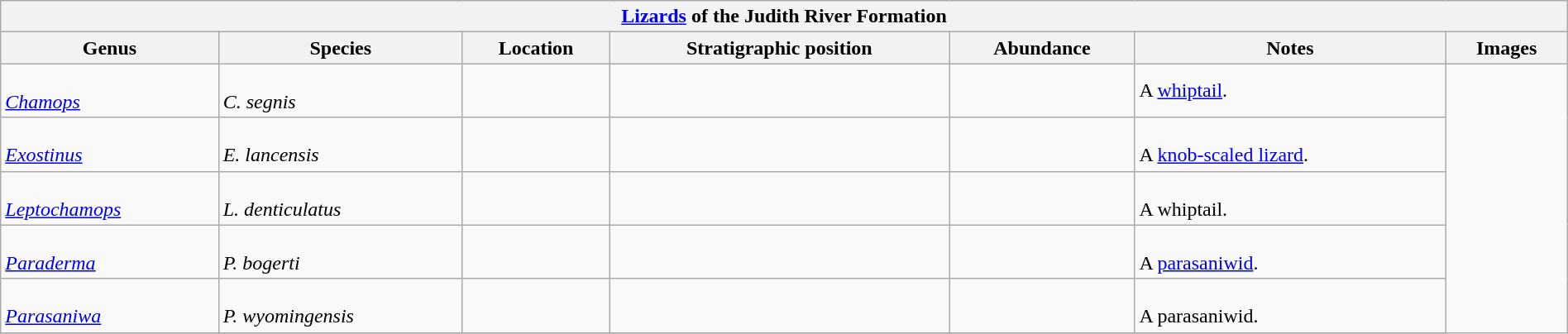<table class="wikitable" align="center" width="100%">
<tr>
<th colspan="8" align="center"><strong><a href='#'>Lizards</a> of the Judith River Formation</strong></th>
</tr>
<tr>
<th>Genus</th>
<th>Species</th>
<th>Location</th>
<th>Stratigraphic position</th>
<th>Abundance</th>
<th>Notes</th>
<th>Images</th>
</tr>
<tr>
<td><br><em><a href='#'>Chamops</a></em></td>
<td><br><em>C. segnis</em></td>
<td></td>
<td></td>
<td></td>
<td>A <a href='#'>whiptail</a>.</td>
<td rowspan="20"></td>
</tr>
<tr>
<td><br><em><a href='#'>Exostinus</a></em></td>
<td><br><em>E. lancensis</em></td>
<td></td>
<td></td>
<td></td>
<td><br>A <a href='#'>knob-scaled lizard</a>.</td>
</tr>
<tr>
<td><br><em><a href='#'>Leptochamops</a></em></td>
<td><br><em>L. denticulatus</em></td>
<td></td>
<td></td>
<td></td>
<td><br>A whiptail.</td>
</tr>
<tr>
<td><br><em><a href='#'>Paraderma</a></em></td>
<td><br><em>P. bogerti</em></td>
<td></td>
<td></td>
<td></td>
<td><br>A <a href='#'>parasaniwid</a>.</td>
</tr>
<tr>
<td><br><em><a href='#'>Parasaniwa</a></em></td>
<td><br><em>P. wyomingensis</em></td>
<td></td>
<td></td>
<td></td>
<td><br>A parasaniwid.</td>
</tr>
<tr>
</tr>
</table>
